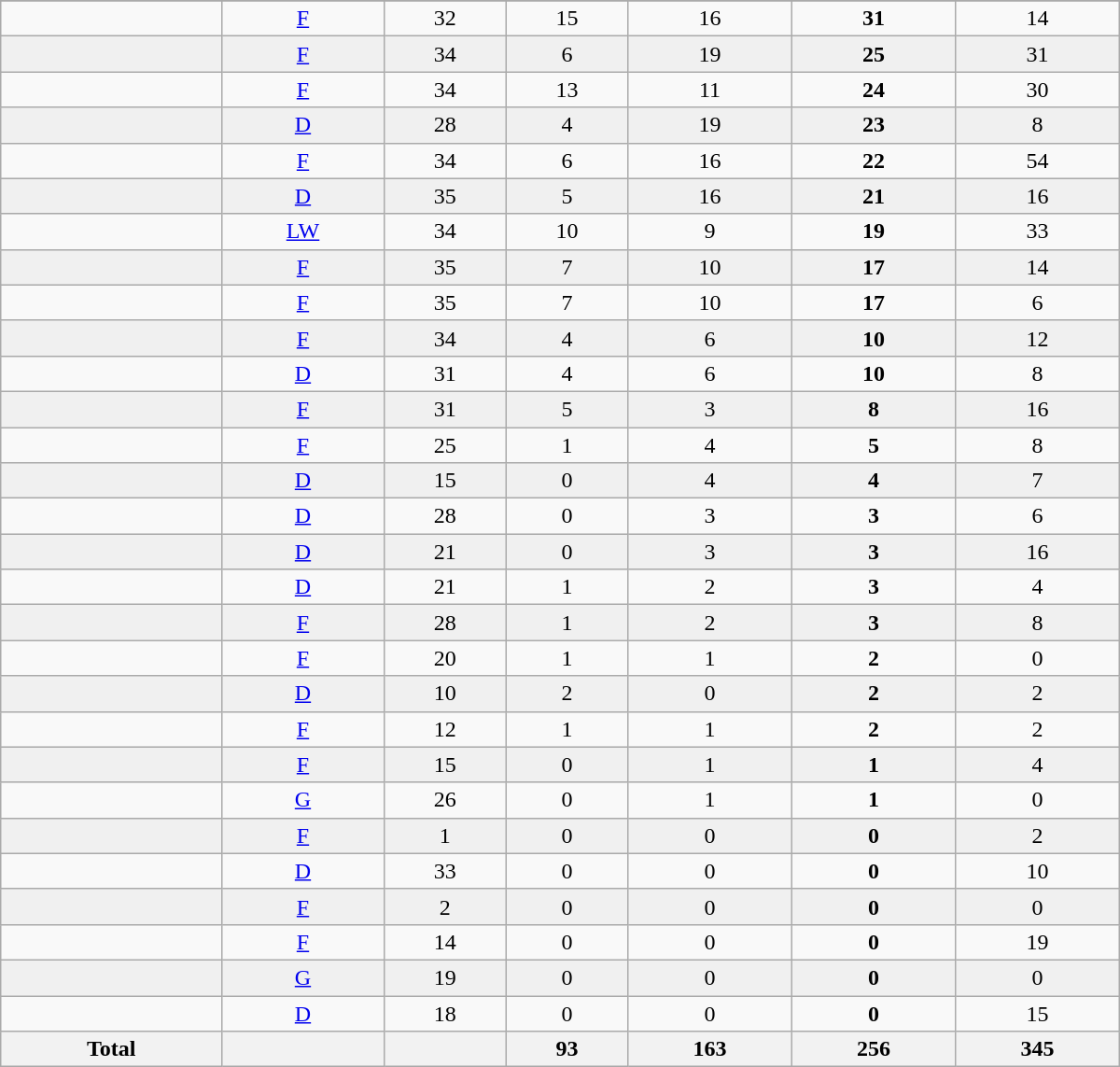<table class="wikitable sortable" width=800>
<tr align="center">
</tr>
<tr align="center" bgcolor="">
<td></td>
<td><a href='#'>F</a></td>
<td>32</td>
<td>15</td>
<td>16</td>
<td><strong>31</strong></td>
<td>14</td>
</tr>
<tr align="center" bgcolor="f0f0f0">
<td></td>
<td><a href='#'>F</a></td>
<td>34</td>
<td>6</td>
<td>19</td>
<td><strong>25</strong></td>
<td>31</td>
</tr>
<tr align="center" bgcolor="">
<td></td>
<td><a href='#'>F</a></td>
<td>34</td>
<td>13</td>
<td>11</td>
<td><strong>24</strong></td>
<td>30</td>
</tr>
<tr align="center" bgcolor="f0f0f0">
<td></td>
<td><a href='#'>D</a></td>
<td>28</td>
<td>4</td>
<td>19</td>
<td><strong>23</strong></td>
<td>8</td>
</tr>
<tr align="center" bgcolor="">
<td></td>
<td><a href='#'>F</a></td>
<td>34</td>
<td>6</td>
<td>16</td>
<td><strong>22</strong></td>
<td>54</td>
</tr>
<tr align="center" bgcolor="f0f0f0">
<td></td>
<td><a href='#'>D</a></td>
<td>35</td>
<td>5</td>
<td>16</td>
<td><strong>21</strong></td>
<td>16</td>
</tr>
<tr align="center" bgcolor="">
<td></td>
<td><a href='#'>LW</a></td>
<td>34</td>
<td>10</td>
<td>9</td>
<td><strong>19</strong></td>
<td>33</td>
</tr>
<tr align="center" bgcolor="f0f0f0">
<td></td>
<td><a href='#'>F</a></td>
<td>35</td>
<td>7</td>
<td>10</td>
<td><strong>17</strong></td>
<td>14</td>
</tr>
<tr align="center" bgcolor="">
<td></td>
<td><a href='#'>F</a></td>
<td>35</td>
<td>7</td>
<td>10</td>
<td><strong>17</strong></td>
<td>6</td>
</tr>
<tr align="center" bgcolor="f0f0f0">
<td></td>
<td><a href='#'>F</a></td>
<td>34</td>
<td>4</td>
<td>6</td>
<td><strong>10</strong></td>
<td>12</td>
</tr>
<tr align="center" bgcolor="">
<td></td>
<td><a href='#'>D</a></td>
<td>31</td>
<td>4</td>
<td>6</td>
<td><strong>10</strong></td>
<td>8</td>
</tr>
<tr align="center" bgcolor="f0f0f0">
<td></td>
<td><a href='#'>F</a></td>
<td>31</td>
<td>5</td>
<td>3</td>
<td><strong>8</strong></td>
<td>16</td>
</tr>
<tr align="center" bgcolor="">
<td></td>
<td><a href='#'>F</a></td>
<td>25</td>
<td>1</td>
<td>4</td>
<td><strong>5</strong></td>
<td>8</td>
</tr>
<tr align="center" bgcolor="f0f0f0">
<td></td>
<td><a href='#'>D</a></td>
<td>15</td>
<td>0</td>
<td>4</td>
<td><strong>4</strong></td>
<td>7</td>
</tr>
<tr align="center" bgcolor="">
<td></td>
<td><a href='#'>D</a></td>
<td>28</td>
<td>0</td>
<td>3</td>
<td><strong>3</strong></td>
<td>6</td>
</tr>
<tr align="center" bgcolor="f0f0f0">
<td></td>
<td><a href='#'>D</a></td>
<td>21</td>
<td>0</td>
<td>3</td>
<td><strong>3</strong></td>
<td>16</td>
</tr>
<tr align="center" bgcolor="">
<td></td>
<td><a href='#'>D</a></td>
<td>21</td>
<td>1</td>
<td>2</td>
<td><strong>3</strong></td>
<td>4</td>
</tr>
<tr align="center" bgcolor="f0f0f0">
<td></td>
<td><a href='#'>F</a></td>
<td>28</td>
<td>1</td>
<td>2</td>
<td><strong>3</strong></td>
<td>8</td>
</tr>
<tr align="center" bgcolor="">
<td></td>
<td><a href='#'>F</a></td>
<td>20</td>
<td>1</td>
<td>1</td>
<td><strong>2</strong></td>
<td>0</td>
</tr>
<tr align="center" bgcolor="f0f0f0">
<td></td>
<td><a href='#'>D</a></td>
<td>10</td>
<td>2</td>
<td>0</td>
<td><strong>2</strong></td>
<td>2</td>
</tr>
<tr align="center" bgcolor="">
<td></td>
<td><a href='#'>F</a></td>
<td>12</td>
<td>1</td>
<td>1</td>
<td><strong>2</strong></td>
<td>2</td>
</tr>
<tr align="center" bgcolor="f0f0f0">
<td></td>
<td><a href='#'>F</a></td>
<td>15</td>
<td>0</td>
<td>1</td>
<td><strong>1</strong></td>
<td>4</td>
</tr>
<tr align="center" bgcolor="">
<td></td>
<td><a href='#'>G</a></td>
<td>26</td>
<td>0</td>
<td>1</td>
<td><strong>1</strong></td>
<td>0</td>
</tr>
<tr align="center" bgcolor="f0f0f0">
<td></td>
<td><a href='#'>F</a></td>
<td>1</td>
<td>0</td>
<td>0</td>
<td><strong>0</strong></td>
<td>2</td>
</tr>
<tr align="center" bgcolor="">
<td></td>
<td><a href='#'>D</a></td>
<td>33</td>
<td>0</td>
<td>0</td>
<td><strong>0</strong></td>
<td>10</td>
</tr>
<tr align="center" bgcolor="f0f0f0">
<td></td>
<td><a href='#'>F</a></td>
<td>2</td>
<td>0</td>
<td>0</td>
<td><strong>0</strong></td>
<td>0</td>
</tr>
<tr align="center" bgcolor="">
<td></td>
<td><a href='#'>F</a></td>
<td>14</td>
<td>0</td>
<td>0</td>
<td><strong>0</strong></td>
<td>19</td>
</tr>
<tr align="center" bgcolor="f0f0f0">
<td></td>
<td><a href='#'>G</a></td>
<td>19</td>
<td>0</td>
<td>0</td>
<td><strong>0</strong></td>
<td>0</td>
</tr>
<tr align="center" bgcolor="">
<td></td>
<td><a href='#'>D</a></td>
<td>18</td>
<td>0</td>
<td>0</td>
<td><strong>0</strong></td>
<td>15</td>
</tr>
<tr>
<th>Total</th>
<th></th>
<th></th>
<th>93</th>
<th>163</th>
<th>256</th>
<th>345</th>
</tr>
</table>
